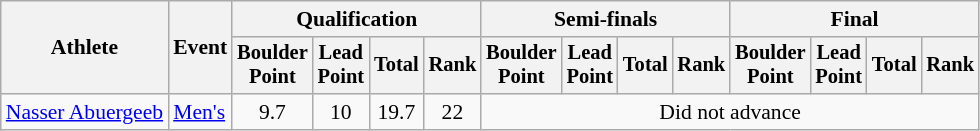<table class=wikitable style="font-size:90%; text-align:center;">
<tr>
<th rowspan="2">Athlete</th>
<th rowspan="2">Event</th>
<th colspan=4>Qualification</th>
<th colspan=4>Semi-finals</th>
<th colspan=4>Final</th>
</tr>
<tr style="font-size:95%">
<th>Boulder<br>Point</th>
<th>Lead<br>Point</th>
<th>Total</th>
<th>Rank</th>
<th>Boulder<br>Point</th>
<th>Lead<br>Point</th>
<th>Total</th>
<th>Rank</th>
<th>Boulder<br>Point</th>
<th>Lead<br>Point</th>
<th>Total</th>
<th>Rank</th>
</tr>
<tr>
<td align=left><a href='#'>Nasser Abuergeeb</a></td>
<td align=left><a href='#'>Men's</a></td>
<td>9.7</td>
<td>10</td>
<td>19.7</td>
<td>22</td>
<td colspan=8>Did not advance</td>
</tr>
</table>
